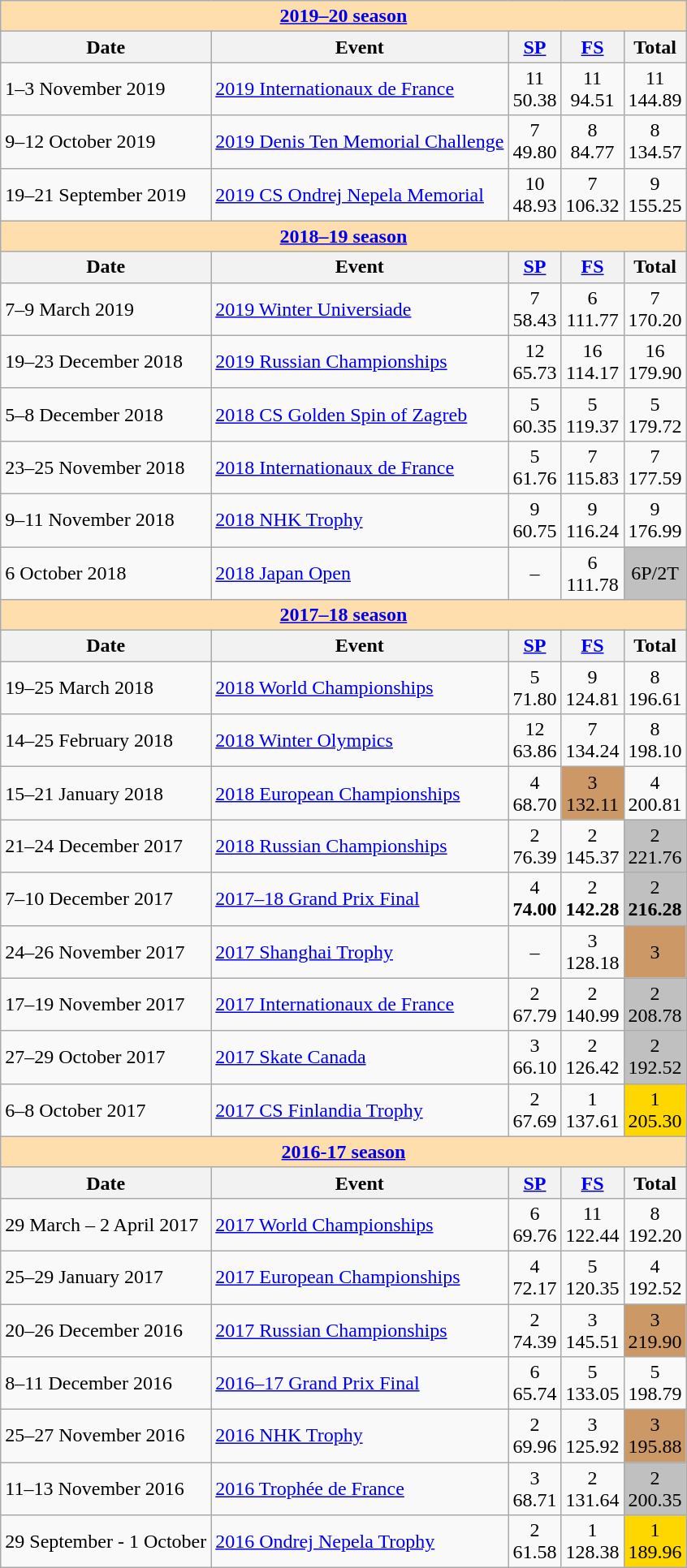<table class="wikitable">
<tr>
<th style="background-color: #ffdead;" colspan=5 align="center"><a href='#'>2019–20 season</a></th>
</tr>
<tr>
<th>Date</th>
<th>Event</th>
<th><a href='#'>SP</a></th>
<th><a href='#'>FS</a></th>
<th>Total</th>
</tr>
<tr>
<td>1–3 November 2019</td>
<td><a href='#'>2019 Internationaux de France</a></td>
<td align=center>11 <br> 50.38</td>
<td align=center>11 <br> 94.51</td>
<td align=center>11 <br> 144.89</td>
</tr>
<tr>
<td>9–12 October 2019</td>
<td><a href='#'>2019 Denis Ten Memorial Challenge</a></td>
<td align=center>7 <br> 49.80</td>
<td align=center>8 <br> 84.77</td>
<td align=center>8 <br> 134.57</td>
</tr>
<tr>
<td>19–21 September 2019</td>
<td><a href='#'>2019 CS Ondrej Nepela Memorial</a></td>
<td align=center>10 <br> 48.93</td>
<td align=center>7 <br> 106.32</td>
<td align=center>9 <br> 155.25</td>
</tr>
<tr>
<th style="background-color: #ffdead;" colspan=5 align="center"><a href='#'>2018–19 season</a></th>
</tr>
<tr>
<th>Date</th>
<th>Event</th>
<th><a href='#'>SP</a></th>
<th><a href='#'>FS</a></th>
<th>Total</th>
</tr>
<tr>
<td>7–9 March 2019</td>
<td><a href='#'>2019 Winter Universiade</a></td>
<td align=center>7 <br> 58.43</td>
<td align=center>6 <br> 111.77</td>
<td align=center>7 <br> 170.20</td>
</tr>
<tr>
<td>19–23 December 2018</td>
<td><a href='#'>2019 Russian Championships</a></td>
<td align=center>12 <br> 65.73</td>
<td align=center>16 <br> 114.17</td>
<td align=center>16 <br> 179.90</td>
</tr>
<tr>
<td>5–8 December 2018</td>
<td><a href='#'>2018 CS Golden Spin of Zagreb</a></td>
<td align=center>5 <br> 60.35</td>
<td align=center>5 <br> 119.37</td>
<td align=center>5 <br> 179.72</td>
</tr>
<tr>
<td>23–25 November 2018</td>
<td><a href='#'>2018 Internationaux de France</a></td>
<td align=center>5 <br> 61.76</td>
<td align=center>7 <br> 115.83</td>
<td align=center>7 <br> 177.59</td>
</tr>
<tr>
<td>9–11 November 2018</td>
<td><a href='#'>2018 NHK Trophy</a></td>
<td align=center>9 <br> 60.75</td>
<td align=center>9 <br> 116.24</td>
<td align=center>9 <br> 176.99</td>
</tr>
<tr>
<td>6 October 2018</td>
<td><a href='#'>2018 Japan Open</a></td>
<td align=center>–</td>
<td align=center>6 <br> 111.78</td>
<td align=center bgcolor=silver>6P/2T</td>
</tr>
<tr>
<td style="background-color: #ffdead;" colspan=5 align=center><a href='#'><strong>2017–18 season</strong></a></td>
</tr>
<tr>
<th>Date</th>
<th>Event</th>
<th><a href='#'>SP</a></th>
<th><a href='#'>FS</a></th>
<th>Total</th>
</tr>
<tr>
<td>19–25 March 2018</td>
<td><a href='#'>2018 World Championships</a></td>
<td align=center>5 <br> 71.80</td>
<td align=center>9 <br> 124.81</td>
<td align=center>8 <br> 196.61</td>
</tr>
<tr>
<td>14–25 February 2018</td>
<td><a href='#'>2018 Winter Olympics</a></td>
<td align=center>12 <br> 63.86</td>
<td align=center>7 <br> 134.24</td>
<td align=center>8 <br> 198.10</td>
</tr>
<tr>
<td>15–21 January 2018</td>
<td><a href='#'>2018 European Championships</a></td>
<td align=center>4 <br> 68.70</td>
<td align="center" bgcolor="#cc9966">3 <br> 132.11</td>
<td align=center>4 <br> 200.81</td>
</tr>
<tr>
<td>21–24 December 2017</td>
<td><a href='#'>2018 Russian Championships</a></td>
<td align=center>2 <br> 76.39</td>
<td align=center>2 <br> 145.37</td>
<td align=center bgcolor=silver>2 <br> 221.76</td>
</tr>
<tr>
<td>7–10 December 2017</td>
<td><a href='#'>2017–18 Grand Prix Final</a></td>
<td align=center>4 <br> <strong>74.00</strong></td>
<td align=center>2 <br> <strong>142.28</strong></td>
<td align=center bgcolor=silver>2 <br> <strong>216.28</strong></td>
</tr>
<tr>
<td>24–26 November 2017</td>
<td><a href='#'>2017 Shanghai Trophy</a></td>
<td align=center>–</td>
<td align=center>3 <br> 128.18</td>
<td align="center" bgcolor="#cc9966">3 <br></td>
</tr>
<tr>
<td>17–19 November 2017</td>
<td><a href='#'>2017 Internationaux de France</a></td>
<td align=center>2 <br> 67.79</td>
<td align=center>2 <br> 140.99</td>
<td align=center bgcolor=silver>2 <br> 208.78</td>
</tr>
<tr>
<td>27–29 October 2017</td>
<td><a href='#'>2017 Skate Canada</a></td>
<td align=center>3 <br> 66.10</td>
<td align=center>2 <br> 126.42</td>
<td align=center bgcolor=silver>2 <br> 192.52</td>
</tr>
<tr>
<td>6–8 October 2017</td>
<td><a href='#'>2017 CS Finlandia Trophy</a></td>
<td align=center>2 <br> 67.69</td>
<td align=center>1 <br> 137.61</td>
<td align=center bgcolor=gold>1 <br> 205.30</td>
</tr>
<tr>
<th colspan="5" style="background-color: #ffdead; " align="center"><a href='#'>2016-17 season</a></th>
</tr>
<tr>
<th>Date</th>
<th>Event</th>
<th><a href='#'>SP</a></th>
<th><a href='#'>FS</a></th>
<th>Total</th>
</tr>
<tr>
<td>29 March – 2 April 2017</td>
<td><a href='#'>2017 World Championships</a></td>
<td align=center>6 <br> 69.76</td>
<td align=center>11 <br> 122.44</td>
<td align=center>8 <br> 192.20</td>
</tr>
<tr>
<td>25–29 January 2017</td>
<td><a href='#'>2017 European Championships</a></td>
<td align=center>4 <br> 72.17</td>
<td align=center>5 <br> 120.35</td>
<td align=center>4 <br> 192.52</td>
</tr>
<tr>
<td>20–26 December 2016</td>
<td><a href='#'>2017 Russian Championships</a></td>
<td align=center>2 <br> 74.39</td>
<td align=center>3 <br> 145.51</td>
<td align="center" bgcolor="#cc9966">3 <br> 219.90</td>
</tr>
<tr>
<td>8–11 December 2016</td>
<td><a href='#'>2016–17 Grand Prix Final</a></td>
<td align=center>6 <br> 65.74</td>
<td align=center>5 <br> 133.05</td>
<td align=center>5 <br> 198.79</td>
</tr>
<tr>
<td>25–27 November 2016</td>
<td><a href='#'>2016 NHK Trophy</a></td>
<td align=center>2 <br> 69.96</td>
<td align=center>3 <br> 125.92</td>
<td align="center" bgcolor="#cc9966">3 <br> 195.88</td>
</tr>
<tr>
<td>11–13 November 2016</td>
<td><a href='#'>2016 Trophée de France</a></td>
<td align=center>3 <br> 68.71</td>
<td align=center>2 <br> 131.64</td>
<td align=center bgcolor=silver>2 <br> 200.35</td>
</tr>
<tr>
<td>29 September - 1 October</td>
<td><a href='#'>2016 Ondrej Nepela Trophy</a></td>
<td align=center>2 <br> 61.58</td>
<td align=center>1 <br> 128.38</td>
<td align=center bgcolor=gold>1 <br> 189.96</td>
</tr>
</table>
